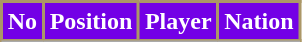<table class="wikitable">
<tr>
<th style="color:#FFFFFF; background: #7300E6; border:2px solid #AB9767;">No</th>
<th style="color:#FFFFFF; background: #7300E6; border:2px solid #AB9767;">Position</th>
<th style="color:#FFFFFF; background: #7300E6; border:2px solid #AB9767;">Player</th>
<th style="color:#FFFFFF; background: #7300E6; border:2px solid #AB9767;">Nation</th>
</tr>
<tr>
</tr>
</table>
